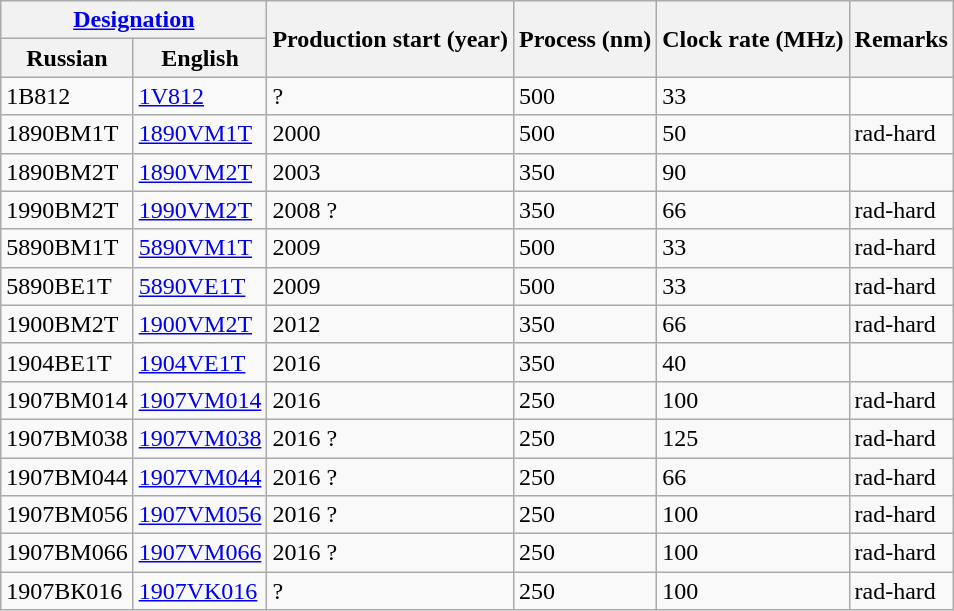<table class="wikitable sortable">
<tr>
<th colspan=2><a href='#'>Designation</a></th>
<th rowspan=2>Production start (year)</th>
<th rowspan=2>Process (nm)</th>
<th rowspan=2>Clock rate (MHz)</th>
<th rowspan=2>Remarks</th>
</tr>
<tr>
<th>Russian</th>
<th>English</th>
</tr>
<tr>
<td>1В812</td>
<td><a href='#'>1V812</a></td>
<td>?</td>
<td>500</td>
<td>33</td>
<td></td>
</tr>
<tr>
<td>1890ВМ1Т</td>
<td><a href='#'>1890VM1T</a></td>
<td>2000</td>
<td>500</td>
<td>50</td>
<td>rad-hard</td>
</tr>
<tr>
<td>1890ВМ2Т</td>
<td><a href='#'>1890VM2T</a></td>
<td>2003</td>
<td>350</td>
<td>90</td>
<td></td>
</tr>
<tr>
<td>1990ВМ2Т</td>
<td><a href='#'>1990VM2T</a></td>
<td>2008 ?</td>
<td>350</td>
<td>66</td>
<td>rad-hard</td>
</tr>
<tr>
<td>5890ВМ1Т</td>
<td><a href='#'>5890VM1Т</a></td>
<td>2009</td>
<td>500</td>
<td>33</td>
<td>rad-hard</td>
</tr>
<tr>
<td>5890ВЕ1Т</td>
<td><a href='#'>5890VE1Т</a></td>
<td>2009</td>
<td>500</td>
<td>33</td>
<td>rad-hard</td>
</tr>
<tr>
<td>1900ВМ2Т</td>
<td><a href='#'>1900VM2T</a></td>
<td>2012</td>
<td>350</td>
<td>66</td>
<td>rad-hard</td>
</tr>
<tr>
<td>1904ВЕ1Т</td>
<td><a href='#'>1904VE1T</a></td>
<td>2016</td>
<td>350</td>
<td>40</td>
<td></td>
</tr>
<tr>
<td>1907ВМ014</td>
<td><a href='#'>1907VM014</a></td>
<td>2016</td>
<td>250</td>
<td>100</td>
<td>rad-hard</td>
</tr>
<tr>
<td>1907ВМ038</td>
<td><a href='#'>1907VM038</a></td>
<td>2016 ?</td>
<td>250</td>
<td>125</td>
<td>rad-hard</td>
</tr>
<tr>
<td>1907ВМ044</td>
<td><a href='#'>1907VM044</a></td>
<td>2016 ?</td>
<td>250</td>
<td>66</td>
<td>rad-hard</td>
</tr>
<tr>
<td>1907ВМ056</td>
<td><a href='#'>1907VM056</a></td>
<td>2016 ?</td>
<td>250</td>
<td>100</td>
<td>rad-hard</td>
</tr>
<tr>
<td>1907ВМ066</td>
<td><a href='#'>1907VM066</a></td>
<td>2016 ?</td>
<td>250</td>
<td>100</td>
<td>rad-hard</td>
</tr>
<tr>
<td>1907ВК016</td>
<td><a href='#'>1907VK016</a></td>
<td>?</td>
<td>250</td>
<td>100</td>
<td>rad-hard</td>
</tr>
</table>
